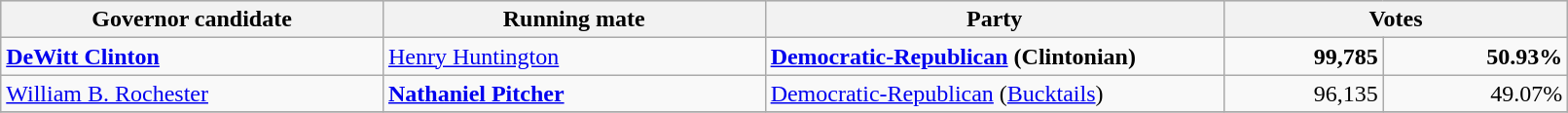<table class=wikitable>
<tr bgcolor=lightgrey>
<th width="20%">Governor candidate</th>
<th width="20%">Running mate</th>
<th width="24%">Party</th>
<th width="18%" colspan="2">Votes</th>
</tr>
<tr>
<td><strong><a href='#'>DeWitt Clinton</a></strong></td>
<td><a href='#'>Henry Huntington</a></td>
<td><strong><a href='#'>Democratic-Republican</a> (Clintonian)</strong></td>
<td align="right"><strong>99,785</strong></td>
<td align="right"><strong>50.93%</strong></td>
</tr>
<tr>
<td><a href='#'>William B. Rochester</a></td>
<td><strong><a href='#'>Nathaniel Pitcher</a></strong></td>
<td><a href='#'>Democratic-Republican</a> (<a href='#'>Bucktails</a>)</td>
<td align="right">96,135</td>
<td align="right">49.07%</td>
</tr>
<tr>
</tr>
</table>
